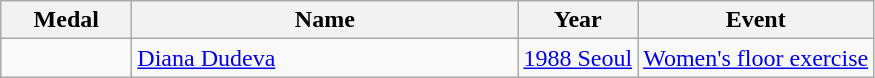<table class="wikitable sortable">
<tr>
<th style="width:5em;">Medal</th>
<th width=250>Name</th>
<th>Year</th>
<th>Event</th>
</tr>
<tr>
<td></td>
<td><a href='#'>Diana Dudeva</a></td>
<td> <a href='#'>1988 Seoul</a></td>
<td><a href='#'>Women's floor exercise</a></td>
</tr>
</table>
